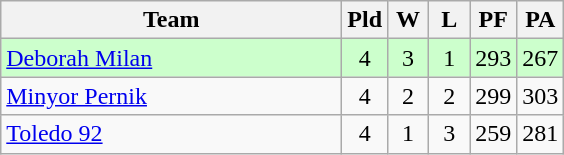<table class="wikitable" style="text-align:center">
<tr>
<th width=220>Team</th>
<th width=20>Pld</th>
<th width=20>W</th>
<th width=20>L</th>
<th width=20>PF</th>
<th width=20>PA</th>
</tr>
<tr bgcolor="#ccffcc">
<td align="left"> <a href='#'>Deborah Milan</a></td>
<td>4</td>
<td>3</td>
<td>1</td>
<td>293</td>
<td>267</td>
</tr>
<tr>
<td align="left"> <a href='#'>Minyor Pernik</a></td>
<td>4</td>
<td>2</td>
<td>2</td>
<td>299</td>
<td>303</td>
</tr>
<tr>
<td align="left"> <a href='#'>Toledo 92</a></td>
<td>4</td>
<td>1</td>
<td>3</td>
<td>259</td>
<td>281</td>
</tr>
</table>
